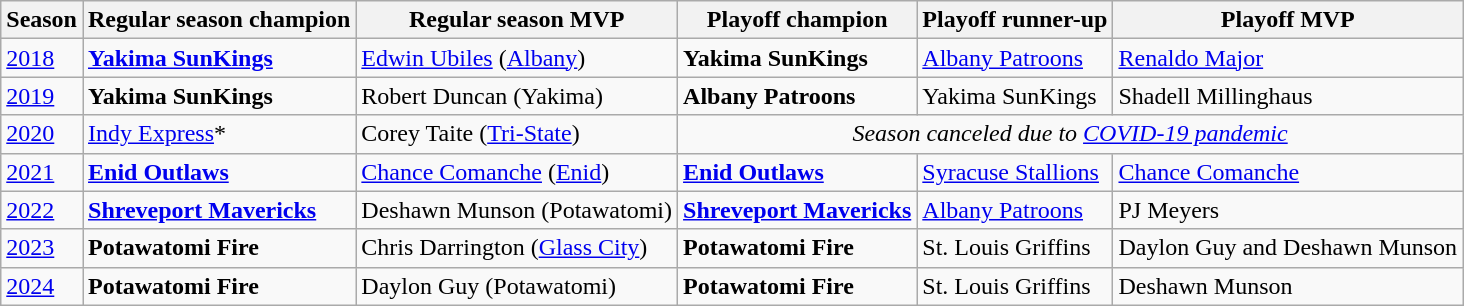<table class="wikitable">
<tr>
<th scope="col">Season</th>
<th scope="col">Regular season champion</th>
<th scope="col">Regular season MVP</th>
<th scope="col">Playoff champion</th>
<th scope="col">Playoff runner-up</th>
<th scope="col">Playoff MVP</th>
</tr>
<tr>
<td scope="row"><a href='#'>2018</a></td>
<td><strong><a href='#'>Yakima SunKings</a></strong></td>
<td><a href='#'>Edwin Ubiles</a> (<a href='#'>Albany</a>)</td>
<td><strong>Yakima SunKings</strong></td>
<td><a href='#'>Albany Patroons</a></td>
<td><a href='#'>Renaldo Major</a></td>
</tr>
<tr>
<td scope="row"><a href='#'>2019</a></td>
<td><strong>Yakima SunKings</strong></td>
<td>Robert Duncan (Yakima)</td>
<td><strong>Albany Patroons</strong></td>
<td>Yakima SunKings</td>
<td>Shadell Millinghaus</td>
</tr>
<tr>
<td scope="row"><a href='#'>2020</a></td>
<td><a href='#'>Indy Express</a>*</td>
<td>Corey Taite (<a href='#'>Tri-State</a>)</td>
<td colspan="3" style="text-align:center;"><em>Season canceled due to <a href='#'>COVID-19 pandemic</a></em></td>
</tr>
<tr>
<td scope="row"><a href='#'>2021</a></td>
<td><strong><a href='#'>Enid Outlaws</a></strong></td>
<td><a href='#'>Chance Comanche</a> (<a href='#'>Enid</a>)</td>
<td><strong><a href='#'>Enid Outlaws</a></strong></td>
<td><a href='#'>Syracuse Stallions</a></td>
<td><a href='#'>Chance Comanche</a></td>
</tr>
<tr>
<td scope="row"><a href='#'>2022</a></td>
<td><strong><a href='#'>Shreveport Mavericks</a></strong></td>
<td>Deshawn Munson (Potawatomi)</td>
<td><strong><a href='#'>Shreveport Mavericks</a></strong></td>
<td><a href='#'>Albany Patroons</a></td>
<td>PJ Meyers</td>
</tr>
<tr>
<td scope="row"><a href='#'>2023</a></td>
<td><strong>Potawatomi Fire</strong></td>
<td>Chris Darrington (<a href='#'>Glass City</a>)</td>
<td><strong>Potawatomi Fire</strong></td>
<td>St. Louis Griffins</td>
<td>Daylon Guy and Deshawn Munson</td>
</tr>
<tr>
<td scope="row"><a href='#'>2024</a></td>
<td><strong>Potawatomi Fire</strong></td>
<td>Daylon Guy (Potawatomi)</td>
<td><strong>Potawatomi Fire</strong></td>
<td>St. Louis Griffins</td>
<td>Deshawn Munson</td>
</tr>
</table>
